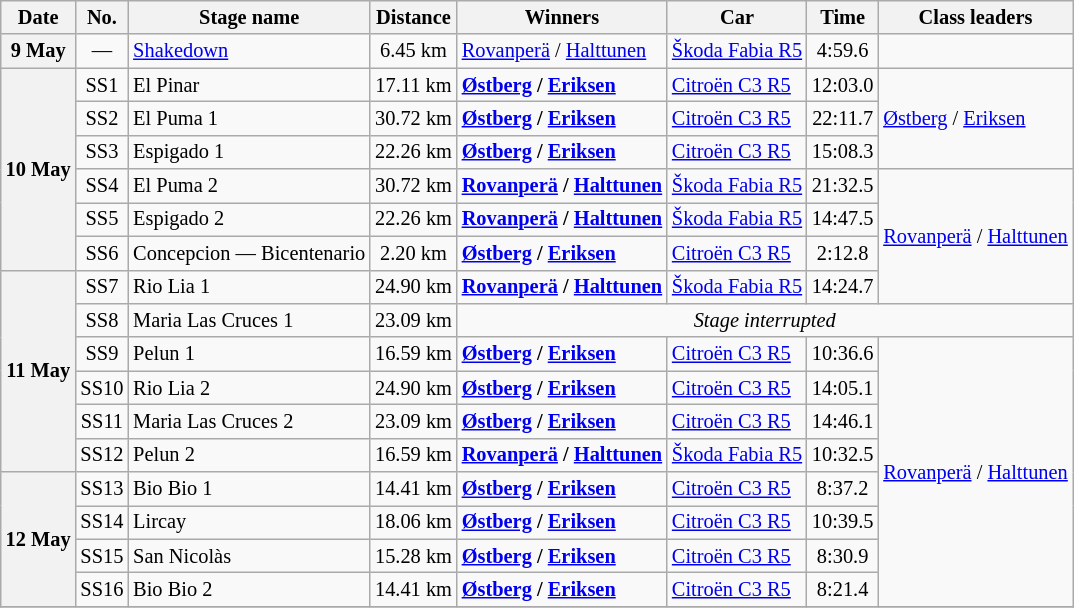<table class="wikitable" style="font-size: 85%;">
<tr>
<th>Date</th>
<th>No.</th>
<th>Stage name</th>
<th>Distance</th>
<th>Winners</th>
<th>Car</th>
<th>Time</th>
<th nowrap>Class leaders</th>
</tr>
<tr>
<th>9 May</th>
<td align="center">—</td>
<td><a href='#'>Shakedown</a></td>
<td align="center">6.45 km</td>
<td><a href='#'>Rovanperä</a> / <a href='#'>Halttunen</a></td>
<td><a href='#'>Škoda Fabia R5</a></td>
<td align="center">4:59.6</td>
<td></td>
</tr>
<tr>
<th rowspan="6" nowrap>10 May</th>
<td align="center">SS1</td>
<td>El Pinar</td>
<td align="center">17.11 km</td>
<td><strong><a href='#'>Østberg</a> / <a href='#'>Eriksen</a></strong></td>
<td><a href='#'>Citroën C3 R5</a></td>
<td align="center">12:03.0</td>
<td rowspan="3"><a href='#'>Østberg</a> / <a href='#'>Eriksen</a></td>
</tr>
<tr>
<td align="center">SS2</td>
<td>El Puma 1</td>
<td align="center">30.72 km</td>
<td><strong><a href='#'>Østberg</a> / <a href='#'>Eriksen</a></strong></td>
<td><a href='#'>Citroën C3 R5</a></td>
<td align="center">22:11.7</td>
</tr>
<tr>
<td align="center">SS3</td>
<td>Espigado 1</td>
<td align="center">22.26 km</td>
<td><strong><a href='#'>Østberg</a> / <a href='#'>Eriksen</a></strong></td>
<td><a href='#'>Citroën C3 R5</a></td>
<td align="center">15:08.3</td>
</tr>
<tr>
<td align="center">SS4</td>
<td>El Puma 2</td>
<td align="center">30.72 km</td>
<td><strong><a href='#'>Rovanperä</a> / <a href='#'>Halttunen</a></strong></td>
<td nowrap><a href='#'>Škoda Fabia R5</a></td>
<td align="center">21:32.5</td>
<td rowspan="4" nowrap><a href='#'>Rovanperä</a> / <a href='#'>Halttunen</a></td>
</tr>
<tr>
<td align="center">SS5</td>
<td>Espigado 2</td>
<td align="center">22.26 km</td>
<td nowrap><strong><a href='#'>Rovanperä</a> / <a href='#'>Halttunen</a></strong></td>
<td><a href='#'>Škoda Fabia R5</a></td>
<td align="center">14:47.5</td>
</tr>
<tr>
<td align="center">SS6</td>
<td nowrap>Concepcion — Bicentenario</td>
<td align="center">2.20 km</td>
<td><strong><a href='#'>Østberg</a> / <a href='#'>Eriksen</a></strong></td>
<td><a href='#'>Citroën C3 R5</a></td>
<td align="center">2:12.8</td>
</tr>
<tr>
<th rowspan="6">11 May</th>
<td align="center">SS7</td>
<td>Rio Lia 1</td>
<td align="center">24.90 km</td>
<td><strong><a href='#'>Rovanperä</a> / <a href='#'>Halttunen</a></strong></td>
<td><a href='#'>Škoda Fabia R5</a></td>
<td align="center">14:24.7</td>
</tr>
<tr>
<td align="center">SS8</td>
<td>Maria Las Cruces 1</td>
<td align="center">23.09 km</td>
<td colspan="4" align="center"><em>Stage interrupted</em></td>
</tr>
<tr>
<td align="center">SS9</td>
<td>Pelun 1</td>
<td align="center">16.59 km</td>
<td><strong><a href='#'>Østberg</a> / <a href='#'>Eriksen</a></strong></td>
<td><a href='#'>Citroën C3 R5</a></td>
<td align="center">10:36.6</td>
<td rowspan="8"><a href='#'>Rovanperä</a> / <a href='#'>Halttunen</a></td>
</tr>
<tr>
<td align="center">SS10</td>
<td>Rio Lia 2</td>
<td align="center">24.90 km</td>
<td><strong><a href='#'>Østberg</a> / <a href='#'>Eriksen</a></strong></td>
<td><a href='#'>Citroën C3 R5</a></td>
<td align="center">14:05.1</td>
</tr>
<tr>
<td align="center">SS11</td>
<td>Maria Las Cruces 2</td>
<td align="center">23.09 km</td>
<td><strong><a href='#'>Østberg</a> / <a href='#'>Eriksen</a></strong></td>
<td><a href='#'>Citroën C3 R5</a></td>
<td align="center">14:46.1</td>
</tr>
<tr>
<td align="center">SS12</td>
<td>Pelun 2</td>
<td align="center">16.59 km</td>
<td><strong><a href='#'>Rovanperä</a> / <a href='#'>Halttunen</a></strong></td>
<td><a href='#'>Škoda Fabia R5</a></td>
<td align="center">10:32.5</td>
</tr>
<tr>
<th rowspan="4">12 May</th>
<td align="center">SS13</td>
<td>Bio Bio 1</td>
<td align="center">14.41 km</td>
<td><strong><a href='#'>Østberg</a> / <a href='#'>Eriksen</a></strong></td>
<td><a href='#'>Citroën C3 R5</a></td>
<td align="center">8:37.2</td>
</tr>
<tr>
<td align="center">SS14</td>
<td>Lircay</td>
<td align="center">18.06 km</td>
<td><strong><a href='#'>Østberg</a> / <a href='#'>Eriksen</a></strong></td>
<td><a href='#'>Citroën C3 R5</a></td>
<td align="center">10:39.5</td>
</tr>
<tr>
<td align="center">SS15</td>
<td>San Nicolàs</td>
<td align="center">15.28 km</td>
<td><strong><a href='#'>Østberg</a> / <a href='#'>Eriksen</a></strong></td>
<td><a href='#'>Citroën C3 R5</a></td>
<td align="center">8:30.9</td>
</tr>
<tr>
<td align="center">SS16</td>
<td>Bio Bio 2</td>
<td align="center">14.41 km</td>
<td><strong><a href='#'>Østberg</a> / <a href='#'>Eriksen</a></strong></td>
<td><a href='#'>Citroën C3 R5</a></td>
<td align="center">8:21.4</td>
</tr>
<tr>
</tr>
</table>
